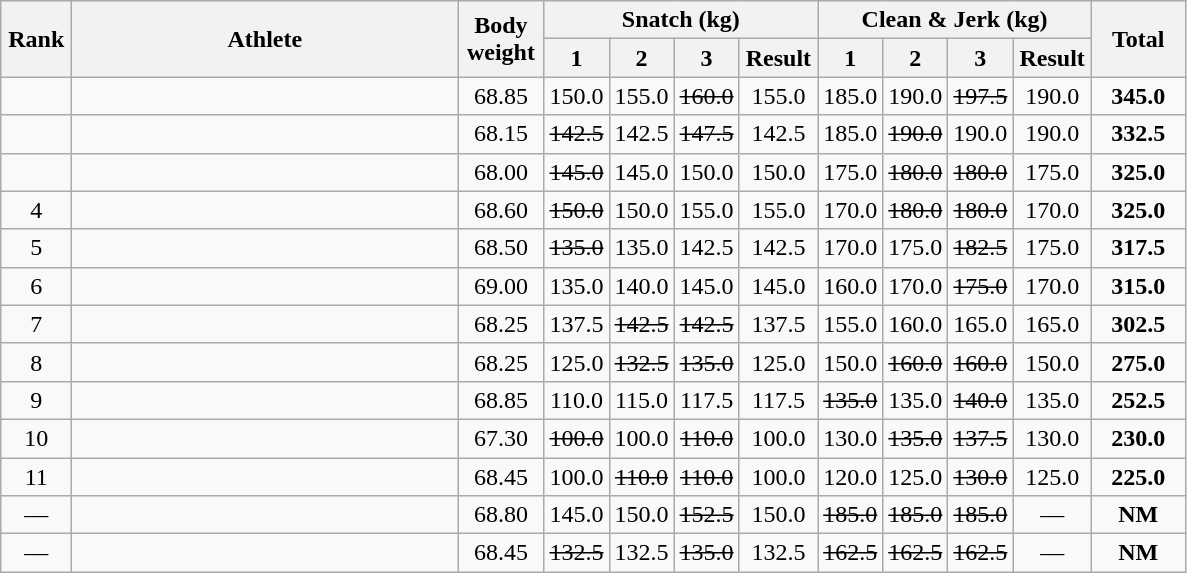<table class = "wikitable" style="text-align:center;">
<tr>
<th rowspan=2 width=40>Rank</th>
<th rowspan=2 width=250>Athlete</th>
<th rowspan=2 width=50>Body weight</th>
<th colspan=4>Snatch (kg)</th>
<th colspan=4>Clean & Jerk (kg)</th>
<th rowspan=2 width=55>Total</th>
</tr>
<tr>
<th width=35>1</th>
<th width=35>2</th>
<th width=35>3</th>
<th width=45>Result</th>
<th width=35>1</th>
<th width=35>2</th>
<th width=35>3</th>
<th width=45>Result</th>
</tr>
<tr>
<td></td>
<td align=left></td>
<td>68.85</td>
<td>150.0</td>
<td>155.0</td>
<td><s>160.0</s></td>
<td>155.0</td>
<td>185.0</td>
<td>190.0</td>
<td><s>197.5</s></td>
<td>190.0</td>
<td><strong>345.0</strong></td>
</tr>
<tr>
<td></td>
<td align=left></td>
<td>68.15</td>
<td><s>142.5</s></td>
<td>142.5</td>
<td><s>147.5</s></td>
<td>142.5</td>
<td>185.0</td>
<td><s>190.0</s></td>
<td>190.0</td>
<td>190.0</td>
<td><strong>332.5</strong></td>
</tr>
<tr>
<td></td>
<td align=left></td>
<td>68.00</td>
<td><s>145.0</s></td>
<td>145.0</td>
<td>150.0</td>
<td>150.0</td>
<td>175.0</td>
<td><s>180.0</s></td>
<td><s>180.0</s></td>
<td>175.0</td>
<td><strong>325.0</strong></td>
</tr>
<tr>
<td>4</td>
<td align=left></td>
<td>68.60</td>
<td><s>150.0</s></td>
<td>150.0</td>
<td>155.0</td>
<td>155.0</td>
<td>170.0</td>
<td><s>180.0</s></td>
<td><s>180.0</s></td>
<td>170.0</td>
<td><strong>325.0</strong></td>
</tr>
<tr>
<td>5</td>
<td align=left></td>
<td>68.50</td>
<td><s>135.0</s></td>
<td>135.0</td>
<td>142.5</td>
<td>142.5</td>
<td>170.0</td>
<td>175.0</td>
<td><s>182.5</s></td>
<td>175.0</td>
<td><strong>317.5</strong></td>
</tr>
<tr>
<td>6</td>
<td align=left></td>
<td>69.00</td>
<td>135.0</td>
<td>140.0</td>
<td>145.0</td>
<td>145.0</td>
<td>160.0</td>
<td>170.0</td>
<td><s>175.0</s></td>
<td>170.0</td>
<td><strong>315.0</strong></td>
</tr>
<tr>
<td>7</td>
<td align=left></td>
<td>68.25</td>
<td>137.5</td>
<td><s>142.5</s></td>
<td><s>142.5</s></td>
<td>137.5</td>
<td>155.0</td>
<td>160.0</td>
<td>165.0</td>
<td>165.0</td>
<td><strong>302.5</strong></td>
</tr>
<tr>
<td>8</td>
<td align=left></td>
<td>68.25</td>
<td>125.0</td>
<td><s>132.5</s></td>
<td><s>135.0</s></td>
<td>125.0</td>
<td>150.0</td>
<td><s>160.0</s></td>
<td><s>160.0</s></td>
<td>150.0</td>
<td><strong>275.0</strong></td>
</tr>
<tr>
<td>9</td>
<td align=left></td>
<td>68.85</td>
<td>110.0</td>
<td>115.0</td>
<td>117.5</td>
<td>117.5</td>
<td><s>135.0</s></td>
<td>135.0</td>
<td><s>140.0</s></td>
<td>135.0</td>
<td><strong>252.5</strong></td>
</tr>
<tr>
<td>10</td>
<td align=left></td>
<td>67.30</td>
<td><s>100.0</s></td>
<td>100.0</td>
<td><s>110.0</s></td>
<td>100.0</td>
<td>130.0</td>
<td><s>135.0</s></td>
<td><s>137.5</s></td>
<td>130.0</td>
<td><strong>230.0</strong></td>
</tr>
<tr>
<td>11</td>
<td align=left></td>
<td>68.45</td>
<td>100.0</td>
<td><s>110.0</s></td>
<td><s>110.0</s></td>
<td>100.0</td>
<td>120.0</td>
<td>125.0</td>
<td><s>130.0</s></td>
<td>125.0</td>
<td><strong>225.0</strong></td>
</tr>
<tr>
<td>—</td>
<td align=left></td>
<td>68.80</td>
<td>145.0</td>
<td>150.0</td>
<td><s>152.5</s></td>
<td>150.0</td>
<td><s>185.0</s></td>
<td><s>185.0</s></td>
<td><s>185.0</s></td>
<td>—</td>
<td><strong>NM</strong></td>
</tr>
<tr>
<td>—</td>
<td align=left></td>
<td>68.45</td>
<td><s>132.5</s></td>
<td>132.5</td>
<td><s>135.0</s></td>
<td>132.5</td>
<td><s>162.5</s></td>
<td><s>162.5</s></td>
<td><s>162.5</s></td>
<td>—</td>
<td><strong>NM</strong></td>
</tr>
</table>
